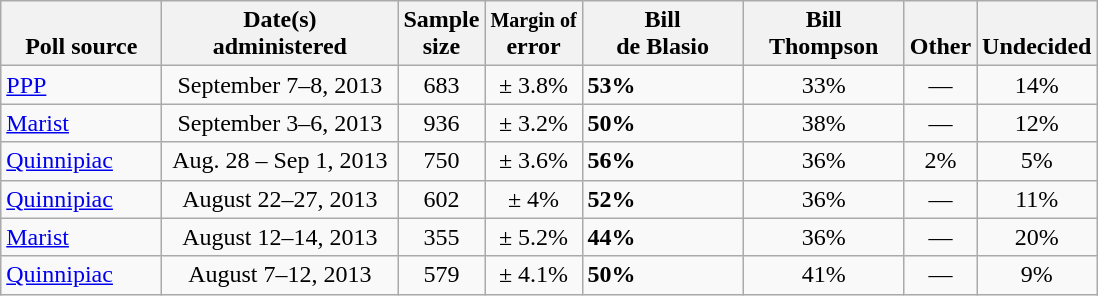<table class="wikitable">
<tr valign= bottom>
<th style="width:100px;">Poll source</th>
<th style="width:150px;">Date(s)<br>administered</th>
<th class=small>Sample<br>size</th>
<th class=small><small>Margin of</small><br>error</th>
<th style="width:100px;">Bill<br>de Blasio</th>
<th style="width:100px;">Bill<br>Thompson</th>
<th>Other</th>
<th>Undecided</th>
</tr>
<tr>
<td><a href='#'>PPP</a></td>
<td align=center>September 7–8, 2013</td>
<td align=center>683</td>
<td align=center>± 3.8%</td>
<td><strong>53%</strong></td>
<td align=center>33%</td>
<td align=center>—</td>
<td align=center>14%</td>
</tr>
<tr>
<td><a href='#'>Marist</a></td>
<td align=center>September 3–6, 2013</td>
<td align=center>936</td>
<td align=center>± 3.2%</td>
<td><strong>50%</strong></td>
<td align=center>38%</td>
<td align=center>—</td>
<td align=center>12%</td>
</tr>
<tr>
<td><a href='#'>Quinnipiac</a></td>
<td align=center>Aug. 28 – Sep 1, 2013</td>
<td align=center>750</td>
<td align=center>± 3.6%</td>
<td><strong>56%</strong></td>
<td align=center>36%</td>
<td align=center>2%</td>
<td align=center>5%</td>
</tr>
<tr>
<td><a href='#'>Quinnipiac</a></td>
<td align=center>August 22–27, 2013</td>
<td align=center>602</td>
<td align=center>± 4%</td>
<td><strong>52%</strong></td>
<td align=center>36%</td>
<td align=center>—</td>
<td align=center>11%</td>
</tr>
<tr>
<td><a href='#'>Marist</a></td>
<td align=center>August 12–14, 2013</td>
<td align=center>355</td>
<td align=center>± 5.2%</td>
<td><strong>44%</strong></td>
<td align=center>36%</td>
<td align=center>—</td>
<td align=center>20%</td>
</tr>
<tr>
<td><a href='#'>Quinnipiac</a></td>
<td align=center>August 7–12, 2013</td>
<td align=center>579</td>
<td align=center>± 4.1%</td>
<td><strong>50%</strong></td>
<td align=center>41%</td>
<td align=center>—</td>
<td align=center>9%</td>
</tr>
</table>
